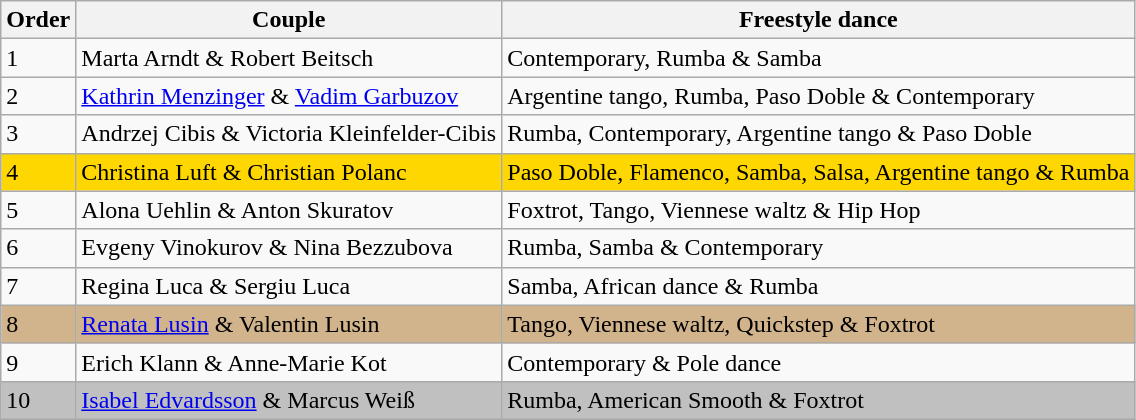<table class="wikitable sortable">
<tr>
<th>Order</th>
<th>Couple</th>
<th>Freestyle dance</th>
</tr>
<tr>
<td>1</td>
<td>Marta Arndt & Robert Beitsch</td>
<td>Contemporary, Rumba & Samba</td>
</tr>
<tr>
<td>2</td>
<td><a href='#'>Kathrin Menzinger</a> & <a href='#'>Vadim Garbuzov</a></td>
<td>Argentine tango, Rumba, Paso Doble & Contemporary</td>
</tr>
<tr>
<td>3</td>
<td>Andrzej Cibis & Victoria Kleinfelder-Cibis</td>
<td>Rumba, Contemporary, Argentine tango & Paso Doble</td>
</tr>
<tr style="background:gold;"|>
<td>4</td>
<td>Christina Luft & Christian Polanc</td>
<td>Paso Doble, Flamenco, Samba, Salsa, Argentine tango & Rumba</td>
</tr>
<tr>
<td>5</td>
<td>Alona Uehlin & Anton Skuratov</td>
<td>Foxtrot, Tango, Viennese waltz & Hip Hop</td>
</tr>
<tr>
<td>6</td>
<td>Evgeny Vinokurov & Nina Bezzubova</td>
<td>Rumba, Samba & Contemporary</td>
</tr>
<tr>
<td>7</td>
<td>Regina Luca & Sergiu Luca</td>
<td>Samba, African dance & Rumba</td>
</tr>
<tr style="background:tan;"|>
<td>8</td>
<td><a href='#'>Renata Lusin</a> & Valentin Lusin</td>
<td>Tango, Viennese waltz, Quickstep & Foxtrot</td>
</tr>
<tr>
<td>9</td>
<td>Erich Klann & Anne-Marie Kot</td>
<td>Contemporary & Pole dance</td>
</tr>
<tr style="background:silver;"|>
<td>10</td>
<td><a href='#'>Isabel Edvardsson</a> & Marcus Weiß</td>
<td>Rumba, American Smooth & Foxtrot</td>
</tr>
</table>
